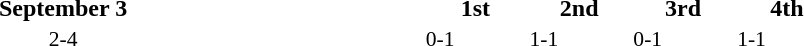<table width=60% cellspacing=1>
<tr>
<th width=20%></th>
<th width=16%>September 3</th>
<th width=20%></th>
<th width=8%>1st</th>
<th width=8%>2nd</th>
<th width=8%>3rd</th>
<th width=8%>4th</th>
</tr>
<tr style=font-size:90%>
<td align=right></td>
<td align=center>2-4</td>
<td><strong></strong></td>
<td>0-1</td>
<td>1-1</td>
<td>0-1</td>
<td>1-1</td>
</tr>
</table>
